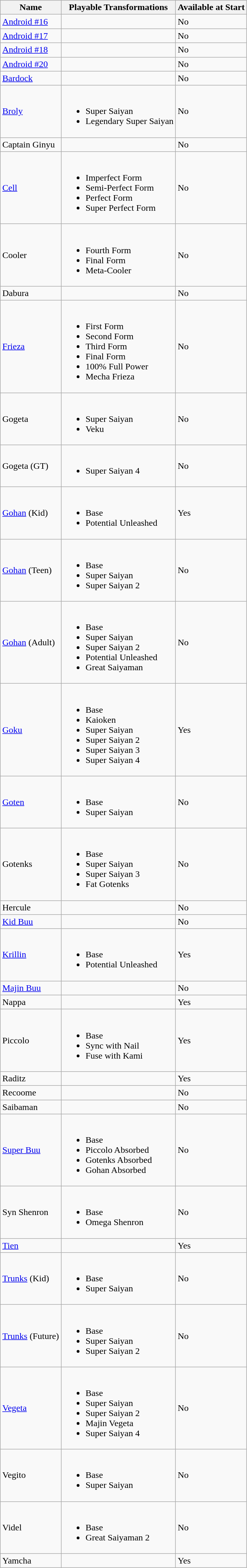<table class="wikitable">
<tr>
<th>Name</th>
<th>Playable Transformations</th>
<th>Available at Start</th>
</tr>
<tr>
<td><a href='#'>Android #16</a></td>
<td></td>
<td>No</td>
</tr>
<tr>
<td><a href='#'>Android #17</a></td>
<td></td>
<td>No</td>
</tr>
<tr>
<td><a href='#'>Android #18</a></td>
<td></td>
<td>No</td>
</tr>
<tr>
<td><a href='#'>Android #20</a></td>
<td></td>
<td>No</td>
</tr>
<tr>
<td><a href='#'>Bardock</a></td>
<td></td>
<td>No</td>
</tr>
<tr>
<td><a href='#'>Broly</a></td>
<td><br><ul><li>Super Saiyan</li><li>Legendary Super Saiyan</li></ul></td>
<td>No</td>
</tr>
<tr>
<td>Captain Ginyu</td>
<td></td>
<td>No</td>
</tr>
<tr>
<td><a href='#'>Cell</a></td>
<td><br><ul><li>Imperfect Form</li><li>Semi-Perfect Form</li><li>Perfect Form</li><li>Super Perfect Form</li></ul></td>
<td>No</td>
</tr>
<tr>
<td>Cooler</td>
<td><br><ul><li>Fourth Form</li><li>Final Form</li><li>Meta-Cooler</li></ul></td>
<td>No</td>
</tr>
<tr>
<td>Dabura</td>
<td></td>
<td>No</td>
</tr>
<tr>
<td><a href='#'>Frieza</a></td>
<td><br><ul><li>First Form</li><li>Second Form</li><li>Third Form</li><li>Final Form</li><li>100% Full Power</li><li>Mecha Frieza</li></ul></td>
<td>No</td>
</tr>
<tr>
<td>Gogeta</td>
<td><br><ul><li>Super Saiyan</li><li>Veku</li></ul></td>
<td>No</td>
</tr>
<tr>
<td>Gogeta (GT)</td>
<td><br><ul><li>Super Saiyan 4</li></ul></td>
<td>No</td>
</tr>
<tr>
<td><a href='#'>Gohan</a> (Kid)</td>
<td><br><ul><li>Base</li><li>Potential Unleashed</li></ul></td>
<td>Yes</td>
</tr>
<tr>
<td><a href='#'>Gohan</a> (Teen)</td>
<td><br><ul><li>Base</li><li>Super Saiyan</li><li>Super Saiyan 2</li></ul></td>
<td>No</td>
</tr>
<tr>
<td><a href='#'>Gohan</a> (Adult)</td>
<td><br><ul><li>Base</li><li>Super Saiyan</li><li>Super Saiyan 2</li><li>Potential Unleashed</li><li>Great Saiyaman</li></ul></td>
<td>No</td>
</tr>
<tr>
<td><a href='#'>Goku</a></td>
<td><br><ul><li>Base</li><li>Kaioken</li><li>Super Saiyan</li><li>Super Saiyan 2</li><li>Super Saiyan 3</li><li>Super Saiyan 4</li></ul></td>
<td>Yes</td>
</tr>
<tr>
<td><a href='#'>Goten</a></td>
<td><br><ul><li>Base</li><li>Super Saiyan</li></ul></td>
<td>No</td>
</tr>
<tr>
<td>Gotenks</td>
<td><br><ul><li>Base</li><li>Super Saiyan</li><li>Super Saiyan 3</li><li>Fat Gotenks</li></ul></td>
<td>No</td>
</tr>
<tr>
<td>Hercule</td>
<td></td>
<td>No</td>
</tr>
<tr>
<td><a href='#'>Kid Buu</a></td>
<td></td>
<td>No</td>
</tr>
<tr>
<td><a href='#'>Krillin</a></td>
<td><br><ul><li>Base</li><li>Potential Unleashed</li></ul></td>
<td>Yes</td>
</tr>
<tr>
<td><a href='#'>Majin Buu</a></td>
<td></td>
<td>No</td>
</tr>
<tr>
<td>Nappa</td>
<td></td>
<td>Yes</td>
</tr>
<tr>
<td>Piccolo</td>
<td><br><ul><li>Base</li><li>Sync with Nail</li><li>Fuse with Kami</li></ul></td>
<td>Yes</td>
</tr>
<tr>
<td>Raditz</td>
<td></td>
<td>Yes</td>
</tr>
<tr>
<td>Recoome</td>
<td></td>
<td>No</td>
</tr>
<tr>
<td>Saibaman</td>
<td></td>
<td>No</td>
</tr>
<tr>
<td><a href='#'>Super Buu</a></td>
<td><br><ul><li>Base</li><li>Piccolo Absorbed</li><li>Gotenks Absorbed</li><li>Gohan Absorbed</li></ul></td>
<td>No</td>
</tr>
<tr>
<td>Syn Shenron</td>
<td><br><ul><li>Base</li><li>Omega Shenron</li></ul></td>
<td>No</td>
</tr>
<tr>
<td><a href='#'>Tien</a></td>
<td></td>
<td>Yes</td>
</tr>
<tr>
<td><a href='#'>Trunks</a> (Kid)</td>
<td><br><ul><li>Base</li><li>Super Saiyan</li></ul></td>
<td>No</td>
</tr>
<tr>
<td><a href='#'>Trunks</a> (Future)</td>
<td><br><ul><li>Base</li><li>Super Saiyan</li><li>Super Saiyan 2</li></ul></td>
<td>No</td>
</tr>
<tr>
<td><a href='#'>Vegeta</a></td>
<td><br><ul><li>Base</li><li>Super Saiyan</li><li>Super Saiyan 2</li><li>Majin Vegeta</li><li>Super Saiyan 4</li></ul></td>
<td>No</td>
</tr>
<tr>
<td>Vegito</td>
<td><br><ul><li>Base</li><li>Super Saiyan</li></ul></td>
<td>No</td>
</tr>
<tr>
<td>Videl</td>
<td><br><ul><li>Base</li><li>Great Saiyaman 2</li></ul></td>
<td>No</td>
</tr>
<tr>
<td>Yamcha</td>
<td></td>
<td>Yes</td>
</tr>
</table>
